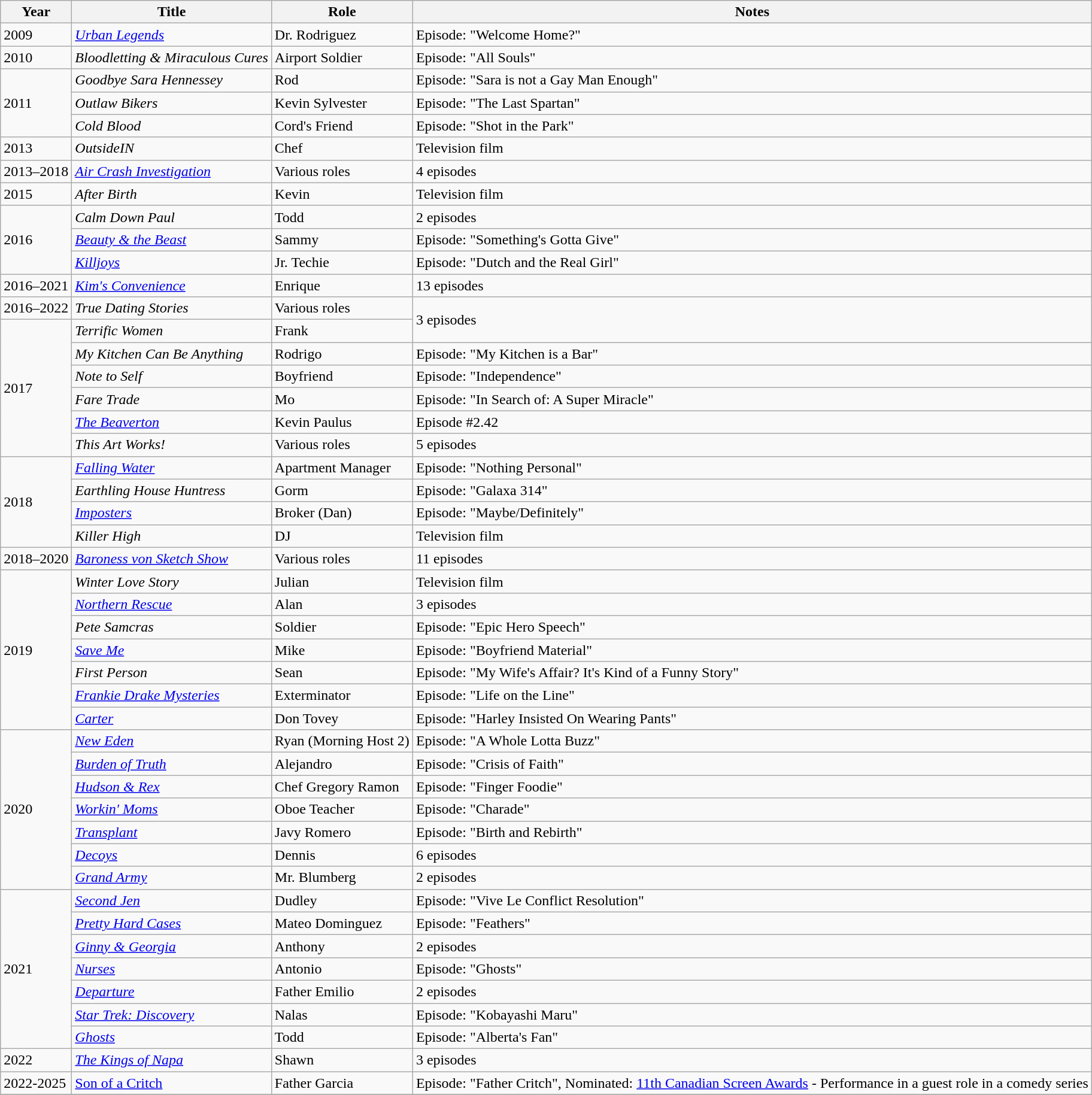<table class="wikitable sortable">
<tr>
<th>Year</th>
<th>Title</th>
<th>Role</th>
<th class="unsortable">Notes</th>
</tr>
<tr>
<td>2009</td>
<td><a href='#'><em>Urban Legends</em></a></td>
<td>Dr. Rodriguez</td>
<td>Episode: "Welcome Home?"</td>
</tr>
<tr>
<td>2010</td>
<td><em>Bloodletting & Miraculous Cures</em></td>
<td>Airport Soldier</td>
<td>Episode: "All Souls"</td>
</tr>
<tr>
<td rowspan="3">2011</td>
<td><em>Goodbye Sara Hennessey</em></td>
<td>Rod</td>
<td>Episode: "Sara is not a Gay Man Enough"</td>
</tr>
<tr>
<td><em>Outlaw Bikers</em></td>
<td>Kevin Sylvester</td>
<td>Episode: "The Last Spartan"</td>
</tr>
<tr>
<td><em>Cold Blood</em></td>
<td>Cord's Friend</td>
<td>Episode: "Shot in the Park"</td>
</tr>
<tr>
<td>2013</td>
<td><em>OutsideIN</em></td>
<td>Chef</td>
<td>Television film</td>
</tr>
<tr>
<td>2013–2018</td>
<td><em><a href='#'>Air Crash Investigation</a></em></td>
<td>Various roles</td>
<td>4 episodes</td>
</tr>
<tr>
<td>2015</td>
<td><em>After Birth</em></td>
<td>Kevin</td>
<td>Television film</td>
</tr>
<tr>
<td rowspan="3">2016</td>
<td><em>Calm Down Paul</em></td>
<td>Todd</td>
<td>2 episodes</td>
</tr>
<tr>
<td><a href='#'><em>Beauty & the Beast</em></a></td>
<td>Sammy</td>
<td>Episode: "Something's Gotta Give"</td>
</tr>
<tr>
<td><em><a href='#'>Killjoys</a></em></td>
<td>Jr. Techie</td>
<td>Episode: "Dutch and the Real Girl"</td>
</tr>
<tr>
<td>2016–2021</td>
<td><em><a href='#'>Kim's Convenience</a></em></td>
<td>Enrique</td>
<td>13 episodes</td>
</tr>
<tr>
<td>2016–2022</td>
<td><em>True Dating Stories</em></td>
<td>Various roles</td>
<td rowspan="2">3 episodes</td>
</tr>
<tr>
<td rowspan="6">2017</td>
<td><em>Terrific Women</em></td>
<td>Frank</td>
</tr>
<tr>
<td><em>My Kitchen Can Be Anything</em></td>
<td>Rodrigo</td>
<td>Episode: "My Kitchen is a Bar"</td>
</tr>
<tr>
<td><em>Note to Self</em></td>
<td>Boyfriend</td>
<td>Episode: "Independence"</td>
</tr>
<tr>
<td><em>Fare Trade</em></td>
<td>Mo</td>
<td>Episode: "In Search of: A Super Miracle"</td>
</tr>
<tr>
<td data-sort-value="Beaverton, The"><a href='#'><em>The Beaverton</em></a></td>
<td>Kevin Paulus</td>
<td>Episode #2.42</td>
</tr>
<tr>
<td><em>This Art Works!</em></td>
<td>Various roles</td>
<td>5 episodes</td>
</tr>
<tr>
<td rowspan="4">2018</td>
<td><a href='#'><em>Falling Water</em></a></td>
<td>Apartment Manager</td>
<td>Episode: "Nothing Personal"</td>
</tr>
<tr>
<td><em>Earthling House Huntress</em></td>
<td>Gorm</td>
<td>Episode: "Galaxa 314"</td>
</tr>
<tr>
<td><a href='#'><em>Imposters</em></a></td>
<td>Broker (Dan)</td>
<td>Episode: "Maybe/Definitely"</td>
</tr>
<tr>
<td><em>Killer High</em></td>
<td>DJ</td>
<td>Television film</td>
</tr>
<tr>
<td>2018–2020</td>
<td><em><a href='#'>Baroness von Sketch Show</a></em></td>
<td>Various roles</td>
<td>11 episodes</td>
</tr>
<tr>
<td rowspan="7">2019</td>
<td><em>Winter Love Story</em></td>
<td>Julian</td>
<td>Television film</td>
</tr>
<tr>
<td><em><a href='#'>Northern Rescue</a></em></td>
<td>Alan</td>
<td>3 episodes</td>
</tr>
<tr>
<td><em>Pete Samcras</em></td>
<td>Soldier</td>
<td>Episode: "Epic Hero Speech"</td>
</tr>
<tr>
<td><a href='#'><em>Save Me</em></a></td>
<td>Mike</td>
<td>Episode: "Boyfriend Material"</td>
</tr>
<tr>
<td><em>First Person</em></td>
<td>Sean</td>
<td>Episode: "My Wife's Affair? It's Kind of a Funny Story"</td>
</tr>
<tr>
<td><em><a href='#'>Frankie Drake Mysteries</a></em></td>
<td>Exterminator</td>
<td>Episode: "Life on the Line"</td>
</tr>
<tr>
<td><a href='#'><em>Carter</em></a></td>
<td>Don Tovey</td>
<td>Episode: "Harley Insisted On Wearing Pants"</td>
</tr>
<tr>
<td rowspan="7">2020</td>
<td><em><a href='#'>New Eden</a></em></td>
<td>Ryan (Morning Host 2)</td>
<td>Episode: "A Whole Lotta Buzz"</td>
</tr>
<tr>
<td><a href='#'><em>Burden of Truth</em></a></td>
<td>Alejandro</td>
<td>Episode: "Crisis of Faith"</td>
</tr>
<tr>
<td><em><a href='#'>Hudson & Rex</a></em></td>
<td>Chef Gregory Ramon</td>
<td>Episode: "Finger Foodie"</td>
</tr>
<tr>
<td><em><a href='#'>Workin' Moms</a></em></td>
<td>Oboe Teacher</td>
<td>Episode: "Charade"</td>
</tr>
<tr>
<td><a href='#'><em>Transplant</em></a></td>
<td>Javy Romero</td>
<td>Episode: "Birth and Rebirth"</td>
</tr>
<tr>
<td><a href='#'><em>Decoys</em></a></td>
<td>Dennis</td>
<td>6 episodes</td>
</tr>
<tr>
<td><a href='#'><em>Grand Army</em></a></td>
<td>Mr. Blumberg</td>
<td>2 episodes</td>
</tr>
<tr>
<td rowspan="7">2021</td>
<td><em><a href='#'>Second Jen</a></em></td>
<td>Dudley</td>
<td>Episode: "Vive Le Conflict Resolution"</td>
</tr>
<tr>
<td><em><a href='#'>Pretty Hard Cases</a></em></td>
<td>Mateo Dominguez</td>
<td>Episode: "Feathers"</td>
</tr>
<tr>
<td><em><a href='#'>Ginny & Georgia</a></em></td>
<td>Anthony</td>
<td>2 episodes</td>
</tr>
<tr>
<td><a href='#'><em>Nurses</em></a></td>
<td>Antonio</td>
<td>Episode: "Ghosts"</td>
</tr>
<tr>
<td><a href='#'><em>Departure</em></a></td>
<td>Father Emilio</td>
<td>2 episodes</td>
</tr>
<tr>
<td><em><a href='#'>Star Trek: Discovery</a></em></td>
<td>Nalas</td>
<td>Episode: "Kobayashi Maru"</td>
</tr>
<tr>
<td><a href='#'><em>Ghosts</em></a></td>
<td>Todd</td>
<td>Episode: "Alberta's Fan"</td>
</tr>
<tr>
<td>2022</td>
<td data-sort-value="Kings of Napa, The"><em><a href='#'>The Kings of Napa</a></em></td>
<td>Shawn</td>
<td>3 episodes</td>
</tr>
<tr>
<td>2022-2025</td>
<td><a href='#'>Son of a Critch</a></td>
<td>Father Garcia</td>
<td>Episode: "Father Critch", Nominated: <a href='#'>11th Canadian Screen Awards</a> - Performance in a guest role in a comedy series</td>
</tr>
<tr>
</tr>
</table>
